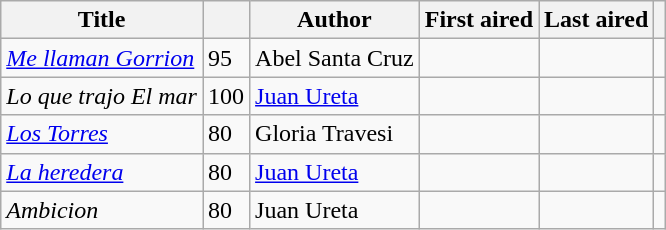<table class="wikitable sortable">
<tr>
<th>Title</th>
<th></th>
<th>Author</th>
<th>First aired</th>
<th>Last aired</th>
<th></th>
</tr>
<tr>
<td><em><a href='#'>Me llaman Gorrion</a></em></td>
<td>95</td>
<td>Abel Santa Cruz</td>
<td></td>
<td></td>
<td></td>
</tr>
<tr>
<td><em>Lo que trajo El mar</em> </td>
<td>100</td>
<td><a href='#'>Juan Ureta</a></td>
<td></td>
<td></td>
<td></td>
</tr>
<tr>
<td><em><a href='#'>Los Torres</a></em></td>
<td>80</td>
<td>Gloria Travesi</td>
<td></td>
<td></td>
<td></td>
</tr>
<tr>
<td><em><a href='#'>La heredera</a></em></td>
<td>80</td>
<td><a href='#'>Juan Ureta</a></td>
<td></td>
<td></td>
<td></td>
</tr>
<tr>
<td><em>Ambicion</em></td>
<td>80</td>
<td>Juan Ureta</td>
<td></td>
<td></td>
<td></td>
</tr>
</table>
